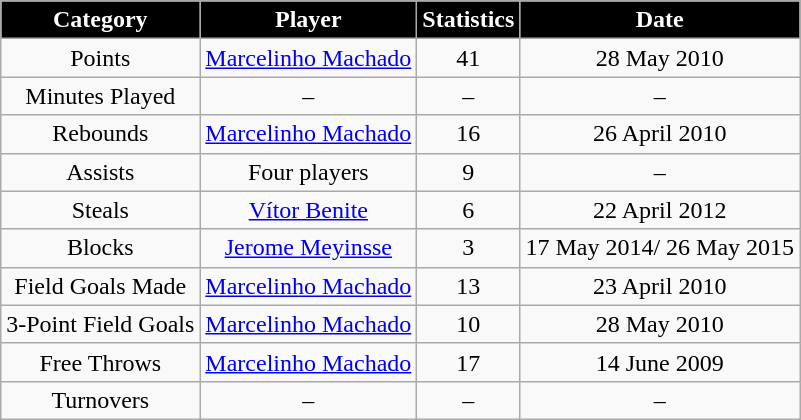<table class="wikitable" style="text-align:center">
<tr>
<th style="background:#000000; color:#FFFFFF;">Category</th>
<th style="background:#000000; color:#FFFFFF;">Player</th>
<th style="background:#000000; color:#FFFFFF;">Statistics</th>
<th style="background:#000000; color:#FFFFFF;">Date</th>
</tr>
<tr>
<td>Points</td>
<td><a href='#'>Marcelinho Machado</a></td>
<td>41</td>
<td>28 May 2010</td>
</tr>
<tr>
<td>Minutes Played</td>
<td>–</td>
<td>–</td>
<td>–</td>
</tr>
<tr>
<td>Rebounds</td>
<td><a href='#'>Marcelinho Machado</a></td>
<td>16</td>
<td>26 April 2010</td>
</tr>
<tr>
<td>Assists</td>
<td>Four players</td>
<td>9</td>
<td>–</td>
</tr>
<tr>
<td>Steals</td>
<td><a href='#'>Vítor Benite</a></td>
<td>6</td>
<td>22 April 2012</td>
</tr>
<tr>
<td>Blocks</td>
<td><a href='#'>Jerome Meyinsse</a></td>
<td>3</td>
<td>17 May 2014/ 26 May 2015</td>
</tr>
<tr>
<td>Field Goals Made</td>
<td><a href='#'>Marcelinho Machado</a></td>
<td>13</td>
<td>23 April 2010</td>
</tr>
<tr>
<td>3-Point Field Goals</td>
<td><a href='#'>Marcelinho Machado</a></td>
<td>10</td>
<td>28 May 2010</td>
</tr>
<tr>
<td>Free Throws</td>
<td><a href='#'>Marcelinho Machado</a></td>
<td>17</td>
<td>14 June 2009</td>
</tr>
<tr>
<td>Turnovers</td>
<td>–</td>
<td>–</td>
<td>–</td>
</tr>
</table>
